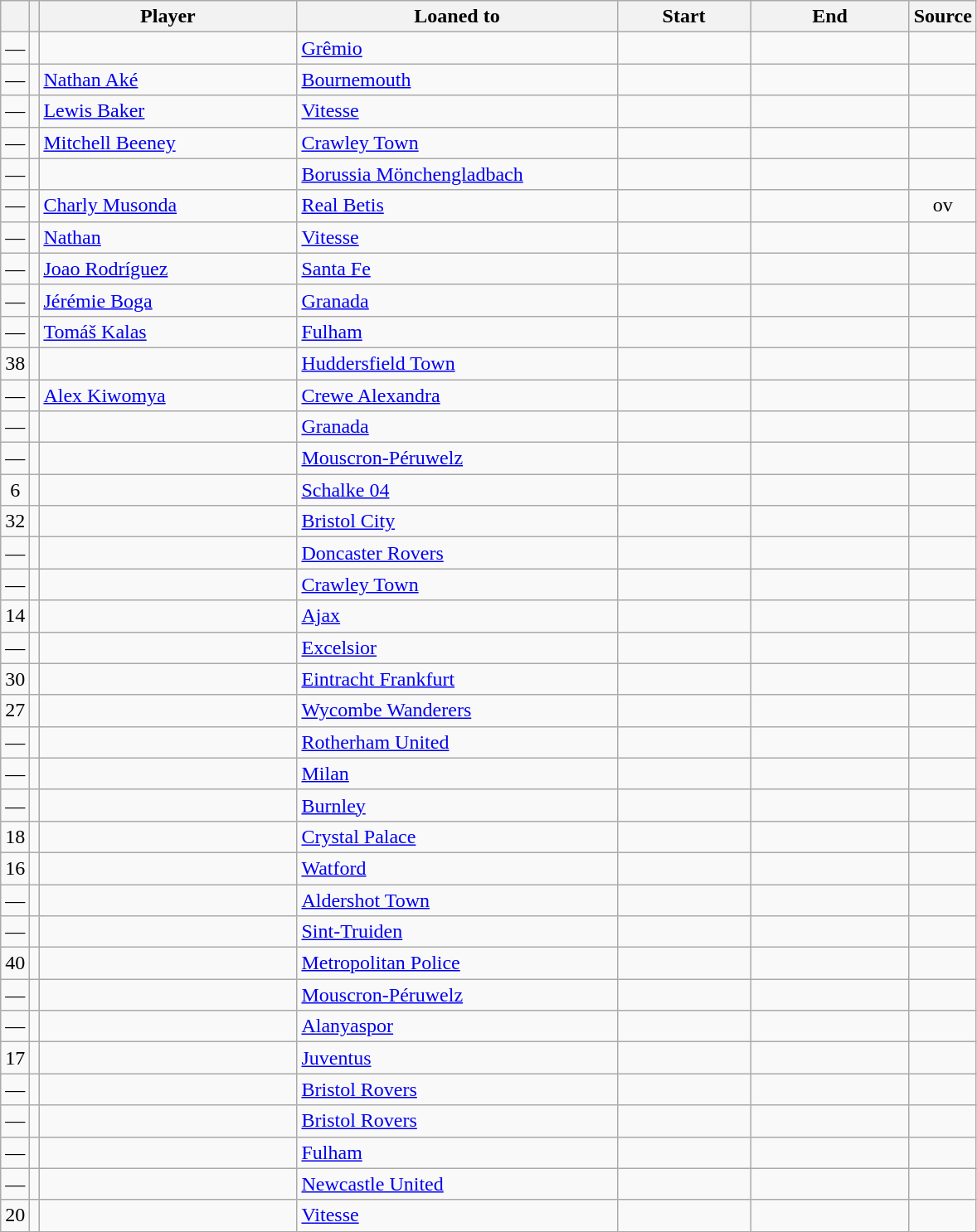<table class="wikitable plainrowheaders sortable">
<tr>
<th></th>
<th></th>
<th scope="col" style="width:200px;">Player</th>
<th scope="col" style="width:250px;">Loaned to</th>
<th scope="col" style="width:100px;">Start</th>
<th scope="col" style="width:120px;">End</th>
<th>Source</th>
</tr>
<tr>
<td align=center>—</td>
<td align=center></td>
<td></td>
<td> <a href='#'>Grêmio</a></td>
<td align=center></td>
<td align=center></td>
<td align=center></td>
</tr>
<tr>
<td align=center>—</td>
<td align=center></td>
<td> <a href='#'>Nathan Aké</a></td>
<td> <a href='#'>Bournemouth</a></td>
<td align=center></td>
<td align=center></td>
<td align=center></td>
</tr>
<tr>
<td align=center>—</td>
<td align=center></td>
<td> <a href='#'>Lewis Baker</a></td>
<td> <a href='#'>Vitesse</a></td>
<td align=center></td>
<td align=center></td>
<td align=center></td>
</tr>
<tr>
<td align=center>—</td>
<td align=center></td>
<td> <a href='#'>Mitchell Beeney</a></td>
<td> <a href='#'>Crawley Town</a></td>
<td align=center></td>
<td align=center></td>
<td align=center></td>
</tr>
<tr>
<td align=center>—</td>
<td align=center></td>
<td></td>
<td> <a href='#'>Borussia Mönchengladbach</a></td>
<td align=center></td>
<td align=center></td>
<td align=center></td>
</tr>
<tr>
<td align=center>—</td>
<td align=center></td>
<td> <a href='#'>Charly Musonda</a></td>
<td> <a href='#'>Real Betis</a></td>
<td align=center></td>
<td align=center> </td>
<td align=center> ov</td>
</tr>
<tr>
<td align=center>—</td>
<td align=center></td>
<td> <a href='#'>Nathan</a></td>
<td> <a href='#'>Vitesse</a></td>
<td align=center></td>
<td align=center></td>
<td align=center></td>
</tr>
<tr>
<td align=center>—</td>
<td align=center></td>
<td> <a href='#'>Joao Rodríguez</a></td>
<td> <a href='#'>Santa Fe</a></td>
<td align=center></td>
<td align=center> </td>
<td align=center></td>
</tr>
<tr>
<td align=center>—</td>
<td align=center></td>
<td> <a href='#'>Jérémie Boga</a></td>
<td> <a href='#'>Granada</a></td>
<td align=center></td>
<td align=center></td>
<td align=center></td>
</tr>
<tr>
<td align=center>—</td>
<td align=center></td>
<td> <a href='#'>Tomáš Kalas</a></td>
<td> <a href='#'>Fulham</a></td>
<td align=center></td>
<td align=center></td>
<td align=center></td>
</tr>
<tr>
<td align=center>38</td>
<td align=center></td>
<td></td>
<td> <a href='#'>Huddersfield Town</a></td>
<td align=center></td>
<td align=center></td>
<td align=center></td>
</tr>
<tr>
<td align=center>—</td>
<td align=center></td>
<td> <a href='#'>Alex Kiwomya</a></td>
<td> <a href='#'>Crewe Alexandra</a></td>
<td align=center></td>
<td align=center></td>
<td align=center></td>
</tr>
<tr>
<td align=center>—</td>
<td align=center></td>
<td></td>
<td> <a href='#'>Granada</a></td>
<td align=center></td>
<td align=center></td>
<td align=center></td>
</tr>
<tr>
<td align=center>—</td>
<td align=center></td>
<td></td>
<td> <a href='#'>Mouscron-Péruwelz</a></td>
<td align=center></td>
<td align=center></td>
<td align=center></td>
</tr>
<tr>
<td align=center>6</td>
<td align=center></td>
<td></td>
<td> <a href='#'>Schalke 04</a></td>
<td align=center></td>
<td align=center> </td>
<td align=center></td>
</tr>
<tr>
<td align=center>32</td>
<td align=center></td>
<td></td>
<td> <a href='#'>Bristol City</a></td>
<td align=center></td>
<td align=center></td>
<td align=center></td>
</tr>
<tr>
<td align=center>—</td>
<td align=center></td>
<td></td>
<td> <a href='#'>Doncaster Rovers</a></td>
<td align=center></td>
<td align=center>  </td>
<td align=center></td>
</tr>
<tr>
<td align=center>—</td>
<td align=center></td>
<td></td>
<td> <a href='#'>Crawley Town</a></td>
<td align=center></td>
<td align=center></td>
<td align=center></td>
</tr>
<tr>
<td align=center>14</td>
<td align=center></td>
<td></td>
<td> <a href='#'>Ajax</a></td>
<td align=center></td>
<td align=center></td>
<td align=center></td>
</tr>
<tr>
<td align=center>—</td>
<td align=center></td>
<td></td>
<td> <a href='#'>Excelsior</a></td>
<td align=center></td>
<td align=center></td>
<td align=center></td>
</tr>
<tr>
<td align=center>30</td>
<td align=center></td>
<td></td>
<td> <a href='#'>Eintracht Frankfurt</a></td>
<td align=center></td>
<td align=center></td>
<td align=center></td>
</tr>
<tr>
<td align=center>27</td>
<td align=center></td>
<td></td>
<td> <a href='#'>Wycombe Wanderers</a></td>
<td align=center></td>
<td align=center> </td>
<td align=center></td>
</tr>
<tr>
<td align=center>—</td>
<td align=center></td>
<td></td>
<td> <a href='#'>Rotherham United</a></td>
<td align=center></td>
<td align=center> </td>
<td align=center></td>
</tr>
<tr>
<td align=center>—</td>
<td align=center></td>
<td></td>
<td> <a href='#'>Milan</a></td>
<td align=center></td>
<td align=center></td>
<td align=center></td>
</tr>
<tr>
<td align=center>—</td>
<td align=center></td>
<td></td>
<td> <a href='#'>Burnley</a></td>
<td align=center></td>
<td align=center> </td>
<td align=center></td>
</tr>
<tr>
<td align=center>18</td>
<td align=center></td>
<td></td>
<td> <a href='#'>Crystal Palace</a></td>
<td align=center></td>
<td align=center></td>
<td align=center></td>
</tr>
<tr>
<td align=center>16</td>
<td align=center></td>
<td></td>
<td> <a href='#'>Watford</a></td>
<td align=center></td>
<td align=center> </td>
<td align=center></td>
</tr>
<tr>
<td align=center>—</td>
<td align=center></td>
<td></td>
<td> <a href='#'>Aldershot Town</a></td>
<td align=center></td>
<td align=center> </td>
<td align=center></td>
</tr>
<tr>
<td align=center>—</td>
<td align=center></td>
<td></td>
<td> <a href='#'>Sint-Truiden</a></td>
<td align=center></td>
<td align=center></td>
<td align=center></td>
</tr>
<tr>
<td align=center>40</td>
<td align=center></td>
<td></td>
<td> <a href='#'>Metropolitan Police</a></td>
<td align=center></td>
<td align=center></td>
<td align=center></td>
</tr>
<tr>
<td align=center>—</td>
<td align=center></td>
<td></td>
<td> <a href='#'>Mouscron-Péruwelz</a></td>
<td align=center></td>
<td align=center></td>
<td align=center></td>
</tr>
<tr>
<td align=center>—</td>
<td align=center></td>
<td></td>
<td> <a href='#'>Alanyaspor</a></td>
<td align=center></td>
<td align=center></td>
<td align=center></td>
</tr>
<tr>
<td align=center>17</td>
<td align=center></td>
<td></td>
<td> <a href='#'>Juventus</a></td>
<td align=center></td>
<td align=center></td>
<td align=center></td>
</tr>
<tr>
<td align=center>—</td>
<td align=center></td>
<td></td>
<td> <a href='#'>Bristol Rovers</a></td>
<td align=center></td>
<td align=center></td>
<td align=center></td>
</tr>
<tr>
<td align=center>—</td>
<td align=center></td>
<td></td>
<td> <a href='#'>Bristol Rovers</a></td>
<td align=center></td>
<td align=center> </td>
<td align=center></td>
</tr>
<tr>
<td align=center>—</td>
<td align=center></td>
<td></td>
<td> <a href='#'>Fulham</a></td>
<td align=center></td>
<td align=center></td>
<td align=center></td>
</tr>
<tr>
<td align=center>—</td>
<td align=center></td>
<td></td>
<td> <a href='#'>Newcastle United</a></td>
<td align=center></td>
<td align=center></td>
<td align=center></td>
</tr>
<tr>
<td align=center>20</td>
<td align=center></td>
<td></td>
<td> <a href='#'>Vitesse</a></td>
<td align=center></td>
<td align=center></td>
<td align=center></td>
</tr>
</table>
